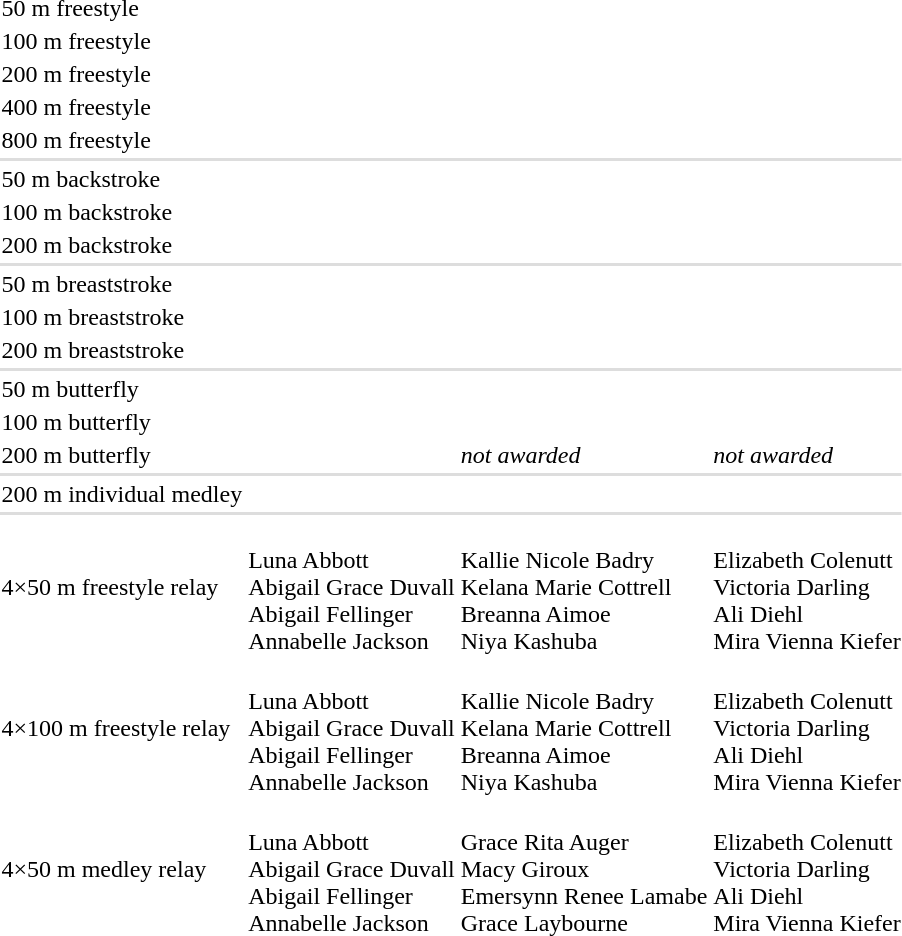<table>
<tr>
<td>50 m freestyle</td>
<td></td>
<td></td>
<td></td>
</tr>
<tr>
<td>100 m freestyle</td>
<td></td>
<td></td>
<td></td>
</tr>
<tr>
<td>200 m freestyle</td>
<td></td>
<td></td>
<td></td>
</tr>
<tr>
<td>400 m freestyle</td>
<td></td>
<td></td>
<td></td>
</tr>
<tr>
<td>800 m freestyle</td>
<td></td>
<td></td>
<td></td>
</tr>
<tr bgcolor=#dddddd>
<td colspan=4></td>
</tr>
<tr>
<td>50 m backstroke</td>
<td></td>
<td></td>
<td></td>
</tr>
<tr>
<td>100 m backstroke</td>
<td></td>
<td></td>
<td></td>
</tr>
<tr>
<td>200 m backstroke</td>
<td></td>
<td></td>
<td></td>
</tr>
<tr bgcolor=#dddddd>
<td colspan=4></td>
</tr>
<tr>
<td>50 m breaststroke</td>
<td></td>
<td></td>
<td></td>
</tr>
<tr>
<td>100 m breaststroke</td>
<td></td>
<td></td>
<td></td>
</tr>
<tr>
<td>200 m breaststroke</td>
<td></td>
<td></td>
<td></td>
</tr>
<tr bgcolor=#dddddd>
<td colspan=4></td>
</tr>
<tr>
<td>50 m butterfly</td>
<td></td>
<td></td>
<td></td>
</tr>
<tr>
<td>100 m butterfly</td>
<td></td>
<td></td>
<td></td>
</tr>
<tr>
<td>200 m butterfly</td>
<td></td>
<td><em>not awarded</em></td>
<td><em>not awarded</em></td>
</tr>
<tr bgcolor=#dddddd>
<td colspan=4></td>
</tr>
<tr>
<td>200 m individual medley</td>
<td></td>
<td></td>
<td></td>
</tr>
<tr bgcolor=#dddddd>
<td colspan=4></td>
</tr>
<tr>
<td>4×50 m freestyle relay</td>
<td><br>Luna Abbott<br>Abigail Grace Duvall<br>Abigail Fellinger<br>Annabelle Jackson</td>
<td><br>Kallie Nicole Badry<br>Kelana Marie Cottrell<br>Breanna Aimoe<br>Niya Kashuba</td>
<td><br>Elizabeth Colenutt<br>Victoria Darling<br>Ali Diehl<br>Mira Vienna Kiefer</td>
</tr>
<tr>
<td>4×100 m freestyle relay</td>
<td><br>Luna Abbott<br>Abigail Grace Duvall<br>Abigail Fellinger<br>Annabelle Jackson</td>
<td><br>Kallie Nicole Badry<br>Kelana Marie Cottrell<br>Breanna Aimoe<br>Niya Kashuba</td>
<td><br>Elizabeth Colenutt<br>Victoria Darling<br>Ali Diehl<br>Mira Vienna Kiefer</td>
</tr>
<tr>
<td>4×50 m medley relay</td>
<td><br>Luna Abbott<br>Abigail Grace Duvall<br>Abigail Fellinger<br>Annabelle Jackson</td>
<td><br>Grace Rita Auger<br>Macy Giroux<br>Emersynn Renee Lamabe<br>Grace Laybourne</td>
<td><br>Elizabeth Colenutt<br>Victoria Darling<br>Ali Diehl<br>Mira Vienna Kiefer</td>
</tr>
</table>
